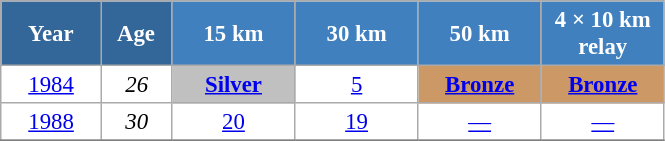<table class="wikitable" style="font-size:95%; text-align:center; border:grey solid 1px; border-collapse:collapse; background:#ffffff;">
<tr>
<th style="background-color:#369; color:white; width:60px;"> Year </th>
<th style="background-color:#369; color:white; width:40px;"> Age </th>
<th style="background-color:#4180be; color:white; width:75px;"> 15 km </th>
<th style="background-color:#4180be; color:white; width:75px;"> 30 km </th>
<th style="background-color:#4180be; color:white; width:75px;"> 50 km </th>
<th style="background-color:#4180be; color:white; width:75px;"> 4 × 10 km <br> relay </th>
</tr>
<tr>
<td><a href='#'>1984</a></td>
<td><em>26</em></td>
<td style="background:silver;"><a href='#'><strong>Silver</strong></a></td>
<td><a href='#'>5</a></td>
<td bgcolor="cc9966"><a href='#'><strong>Bronze</strong></a></td>
<td bgcolor="cc9966"><a href='#'><strong>Bronze</strong></a></td>
</tr>
<tr>
<td><a href='#'>1988</a></td>
<td><em>30</em></td>
<td><a href='#'>20</a></td>
<td><a href='#'>19</a></td>
<td><a href='#'>—</a></td>
<td><a href='#'>—</a></td>
</tr>
<tr>
</tr>
</table>
